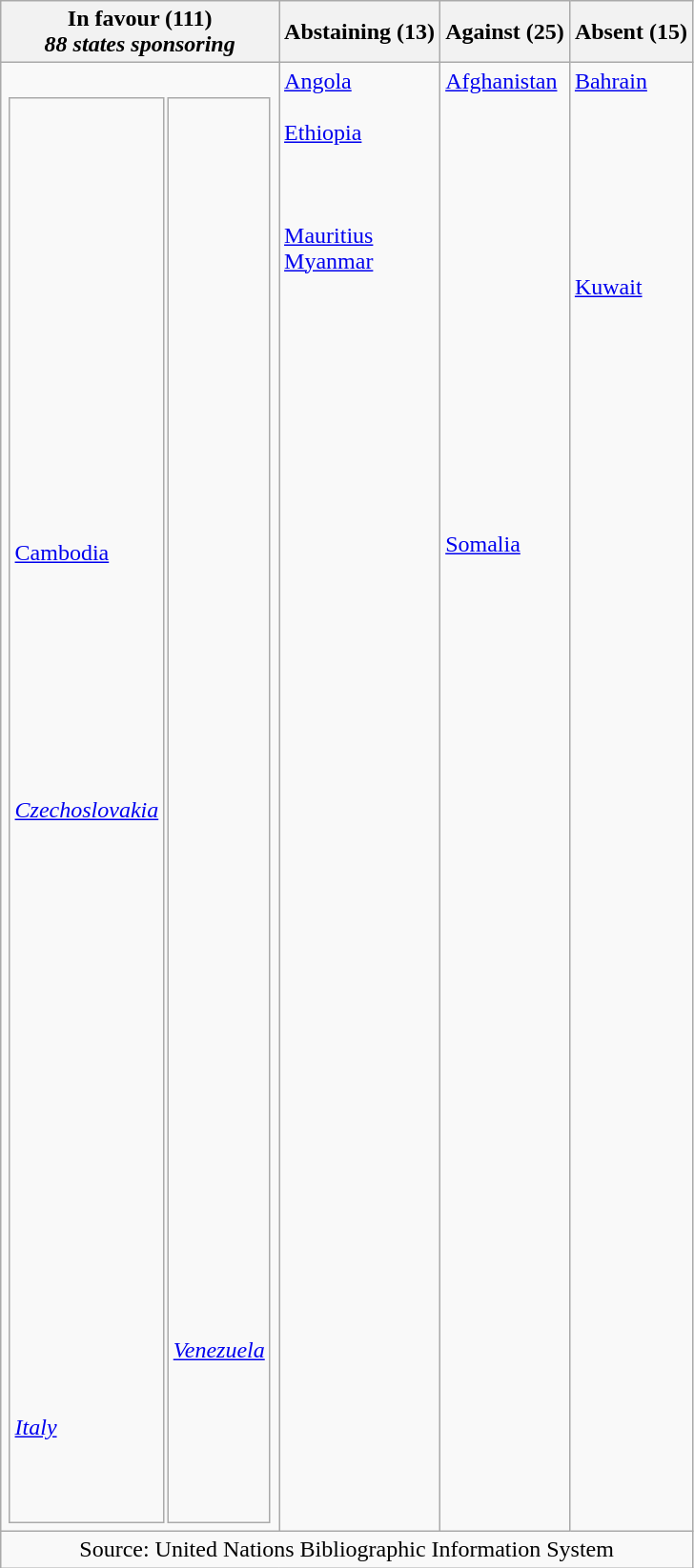<table class="wikitable">
<tr>
<th><strong>In favour (111)</strong><br><strong><em>88 states sponsoring</em></strong></th>
<th><strong>Abstaining (13)</strong></th>
<th><strong>Against (25)</strong></th>
<th><strong>Absent (15)</strong></th>
</tr>
<tr style="vertical-align: top;">
<td><br><table>
<tr style="vertical-align: top;">
<td><em></em><br><em></em><br> <em></em><br><em></em><br><em></em><br><em></em><br><em></em><br><em></em><br><em></em><br><em></em><br><br> <br><em></em><br><br><em></em><br><em></em><br><em></em><br> <a href='#'>Cambodia</a><br><br><em></em><br><br><em></em><br><em></em><br><br><em></em><br><br><em></em><br><em> <a href='#'>Czechoslovakia</a></em><br><em></em><br><em></em><br><em></em><br><em></em><br><em></em><br><em></em><br><br><em></em><br><em></em><br><br><em></em><br><em></em><br><em></em><br><em></em><br><em></em><br><em></em><br><br><em></em><br><em></em><br><em></em><br><br><em></em><br><em></em><br><em> <a href='#'>Italy</a></em><br><em></em><br><em></em><br><br></td>
<td><em></em><br><em></em><br><em></em><br><em></em><br><em></em><br><em></em><br><em></em><br><em></em><br><em></em><br><em></em><br><em></em><br><em></em><br><br><br><em></em><br><em></em><br><em></em><br><br><em></em><br><em></em><br><em></em><br><em></em><br><em></em><br> <br><em></em><br><em></em><br><em></em><br><em></em><br><em></em><br><em></em><br><em></em><br><em></em><br><br><br><em></em><br><em></em><br><em></em><br><em></em><br><em></em><br><em></em><br><em></em><br><em></em><br><br><br><em></em><br><em></em><br><em></em><br><em></em><br><em> <a href='#'>Venezuela</a></em><br><em></em><br><em></em><br><em></td>
</tr>
</table>
</td>
<td> <a href='#'>Angola</a><br><br> <a href='#'>Ethiopia</a><br><br><br><br> <a href='#'>Mauritius</a><br> <a href='#'>Myanmar</a><br><br><br><br><br></td>
<td> <a href='#'>Afghanistan</a><br><br><br><br><br><br><br><br><br><br><br><br><br><br><br><br><br><br> <a href='#'>Somalia</a><br><br><br><br><br><br></td>
<td> <a href='#'>Bahrain</a><br><br><br><br><br><br><br><br> <a href='#'>Kuwait</a><br><br><br><br><br><br><br></td>
</tr>
<tr style="text-align: center;">
<td colspan=4>Source: United Nations Bibliographic Information System</td>
</tr>
</table>
